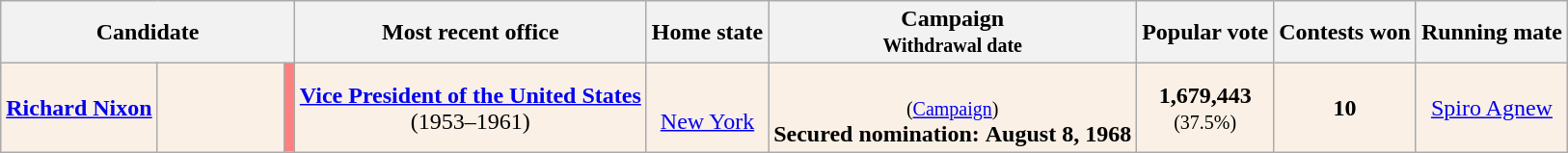<table class="sortable wikitable" style="text-align:center;">
<tr>
<th colspan="3">Candidate</th>
<th class="unsortable">Most recent office</th>
<th>Home state</th>
<th data-sort-type="date">Campaign<br><small>Withdrawal date</small></th>
<th>Popular vote</th>
<th>Contests won</th>
<th>Running mate</th>
</tr>
<tr style="background:linen;">
<th style="background:linen;" scope="row" data-sort-=""><a href='#'>Richard Nixon</a></th>
<td style="min-width:80px;"></td>
<td style="background:#FF8080;"></td>
<td><strong><a href='#'>Vice President of the United States</a></strong><br>(1953–1961)</td>
<td><br><a href='#'>New York</a></td>
<td data-sort-value="0"><br><small>(<a href='#'>Campaign</a>)</small><br><strong>Secured nomination:</strong> <strong>August 8, 1968</strong></td>
<td data-sort-value="1,679,443"><strong>1,679,443</strong><br><small>(37.5%)</small></td>
<td data-sort-value="10"><strong>10</strong></td>
<td><a href='#'>Spiro Agnew</a></td>
</tr>
</table>
